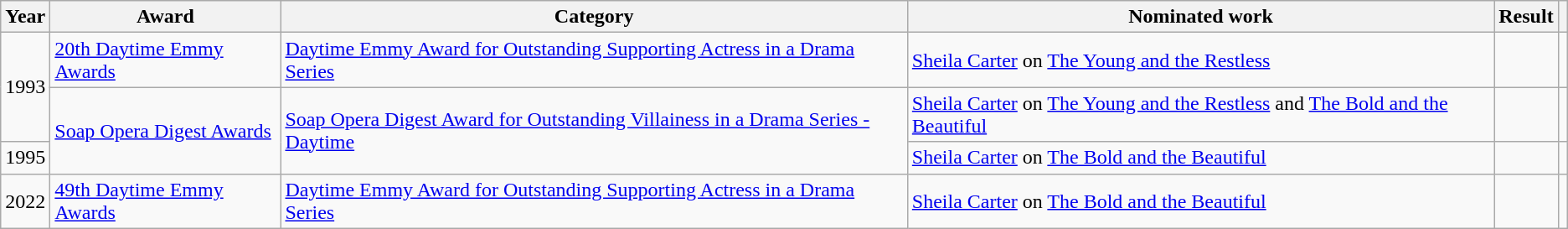<table class="wikitable sortable">
<tr>
<th>Year</th>
<th>Award</th>
<th>Category</th>
<th>Nominated work</th>
<th class="wikitable unsortable">Result</th>
<th class="wikitable unsortable"></th>
</tr>
<tr>
<td rowspan="2">1993</td>
<td><a href='#'>20th Daytime Emmy Awards</a></td>
<td><a href='#'>Daytime Emmy Award for Outstanding Supporting Actress in a Drama Series</a></td>
<td><a href='#'>Sheila Carter</a> on <a href='#'>The Young and the Restless</a></td>
<td></td>
<td></td>
</tr>
<tr>
<td rowspan="2"><a href='#'>Soap Opera Digest Awards</a></td>
<td rowspan="2"><a href='#'>Soap Opera Digest Award for Outstanding Villainess in a Drama Series - Daytime</a></td>
<td><a href='#'>Sheila Carter</a> on <a href='#'>The Young and the Restless</a> and <a href='#'>The Bold and the Beautiful</a></td>
<td></td>
<td></td>
</tr>
<tr>
<td>1995</td>
<td><a href='#'>Sheila Carter</a> on <a href='#'>The Bold and the Beautiful</a></td>
<td></td>
<td></td>
</tr>
<tr>
<td>2022</td>
<td><a href='#'>49th Daytime Emmy Awards</a></td>
<td><a href='#'>Daytime Emmy Award for Outstanding Supporting Actress in a Drama Series</a></td>
<td><a href='#'>Sheila Carter</a> on <a href='#'>The Bold and the Beautiful</a></td>
<td></td>
<td></td>
</tr>
</table>
